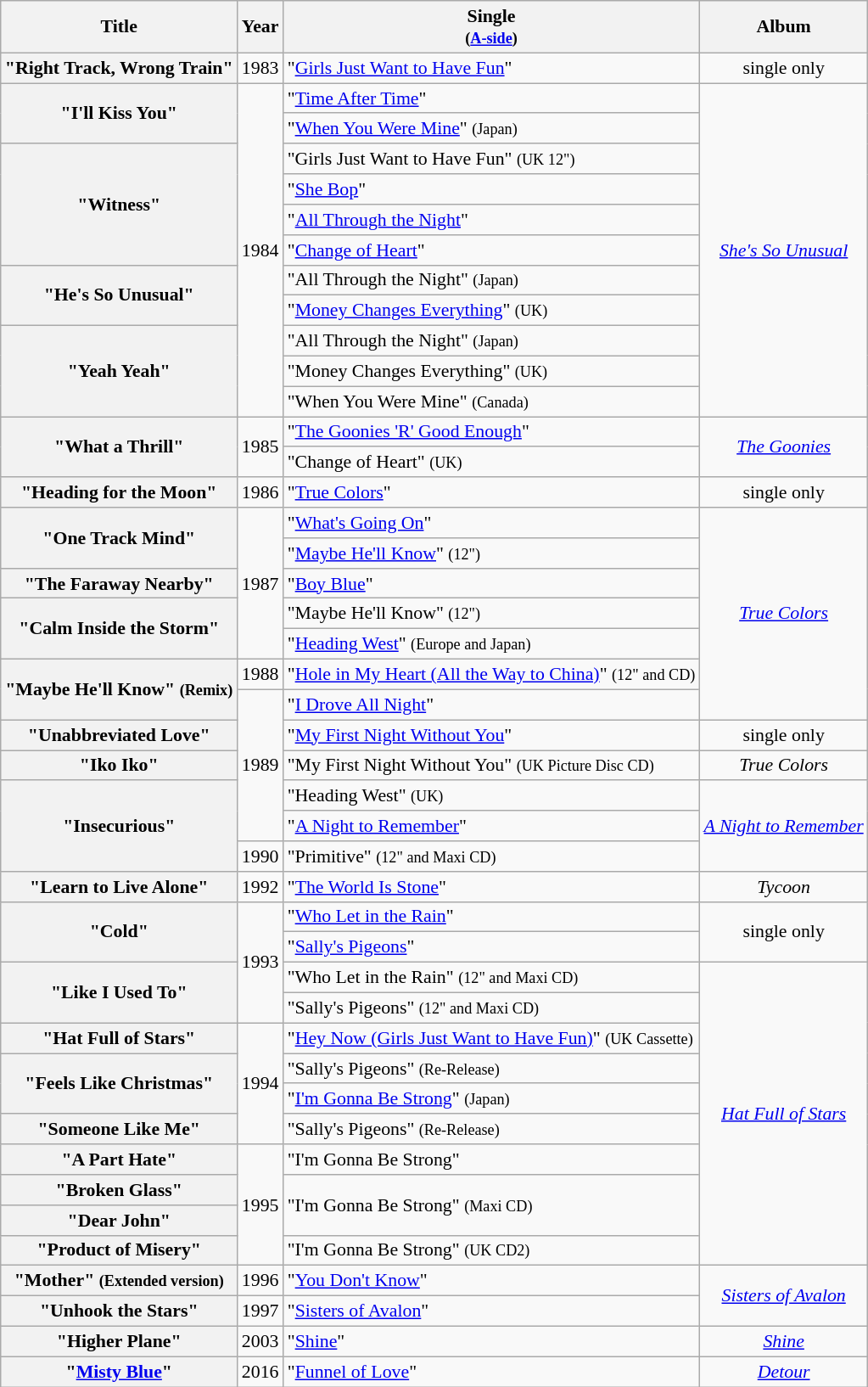<table class="wikitable plainrowheaders" style="font-size:91%">
<tr>
<th scope="col">Title</th>
<th scope="col">Year</th>
<th scope="col">Single <br><small>(<a href='#'>A-side</a>)</small></th>
<th scope="col">Album</th>
</tr>
<tr>
<th scope="row">"Right Track, Wrong Train"</th>
<td>1983</td>
<td>"<a href='#'>Girls Just Want to Have Fun</a>"</td>
<td align=center>single only</td>
</tr>
<tr>
<th scope="row" rowspan=2>"I'll Kiss You"</th>
<td rowspan=11>1984</td>
<td>"<a href='#'>Time After Time</a>"</td>
<td rowspan="11" style="text-align:center;"><em><a href='#'>She's So Unusual</a></em></td>
</tr>
<tr>
<td>"<a href='#'>When You Were Mine</a>" <small>(Japan)</small></td>
</tr>
<tr>
<th scope="row" rowspan=4>"Witness"</th>
<td>"Girls Just Want to Have Fun" <small>(UK 12")</small></td>
</tr>
<tr>
<td>"<a href='#'>She Bop</a>"</td>
</tr>
<tr>
<td>"<a href='#'>All Through the Night</a>"</td>
</tr>
<tr>
<td>"<a href='#'>Change of Heart</a>"</td>
</tr>
<tr>
<th scope="row" rowspan=2>"He's So Unusual"</th>
<td>"All Through the Night" <small>(Japan)</small></td>
</tr>
<tr>
<td>"<a href='#'>Money Changes Everything</a>" <small>(UK)</small></td>
</tr>
<tr>
<th scope="row" rowspan=3>"Yeah Yeah"</th>
<td>"All Through the Night" <small>(Japan)</small></td>
</tr>
<tr>
<td>"Money Changes Everything" <small>(UK)</small></td>
</tr>
<tr>
<td>"When You Were Mine" <small>(Canada)</small></td>
</tr>
<tr>
<th scope="row" rowspan=2>"What a Thrill"</th>
<td rowspan=2>1985</td>
<td>"<a href='#'>The Goonies 'R' Good Enough</a>"</td>
<td rowspan="2" style="text-align:center;"><em><a href='#'>The Goonies</a></em></td>
</tr>
<tr>
<td>"Change of Heart" <small>(UK)</small></td>
</tr>
<tr>
<th scope="row">"Heading for the Moon"</th>
<td>1986</td>
<td>"<a href='#'>True Colors</a>"</td>
<td align=center>single only</td>
</tr>
<tr>
<th scope="row" rowspan=2>"One Track Mind"</th>
<td rowspan=5>1987</td>
<td>"<a href='#'>What's Going On</a>"</td>
<td rowspan="7" style="text-align:center;"><em><a href='#'>True Colors</a></em></td>
</tr>
<tr>
<td>"<a href='#'>Maybe He'll Know</a>" <small>(12")</small></td>
</tr>
<tr>
<th scope="row">"The Faraway Nearby"</th>
<td>"<a href='#'>Boy Blue</a>"</td>
</tr>
<tr>
<th scope="row" rowspan=2>"Calm Inside the Storm"</th>
<td>"Maybe He'll Know" <small>(12")</small></td>
</tr>
<tr>
<td>"<a href='#'>Heading West</a>" <small>(Europe and Japan)</small></td>
</tr>
<tr>
<th scope="row" rowspan=2>"Maybe He'll Know" <small>(Remix)</small></th>
<td>1988</td>
<td>"<a href='#'>Hole in My Heart (All the Way to China)</a>" <small>(12" and CD)</small></td>
</tr>
<tr>
<td rowspan=5>1989</td>
<td>"<a href='#'>I Drove All Night</a>"</td>
</tr>
<tr>
<th scope="row">"Unabbreviated Love"</th>
<td>"<a href='#'>My First Night Without You</a>"</td>
<td align=center>single only</td>
</tr>
<tr>
<th scope="row">"Iko Iko"</th>
<td>"My First Night Without You" <small>(UK Picture Disc CD)</small></td>
<td align=center><em>True Colors</em></td>
</tr>
<tr>
<th scope="row" rowspan=3>"Insecurious"</th>
<td>"Heading West" <small>(UK)</small></td>
<td style="text-align:center;" rowspan="3"><em><a href='#'>A Night to Remember</a></em></td>
</tr>
<tr>
<td>"<a href='#'>A Night to Remember</a>"</td>
</tr>
<tr>
<td>1990</td>
<td>"Primitive" <small>(12" and Maxi CD)</small></td>
</tr>
<tr>
<th scope="row">"Learn to Live Alone"</th>
<td>1992</td>
<td>"<a href='#'>The World Is Stone</a>"</td>
<td align=center><em>Tycoon</em></td>
</tr>
<tr>
<th scope="row" rowspan=2>"Cold"</th>
<td rowspan=4>1993</td>
<td>"<a href='#'>Who Let in the Rain</a>"</td>
<td rowspan="2" style="text-align:center;">single only</td>
</tr>
<tr>
<td>"<a href='#'>Sally's Pigeons</a>"</td>
</tr>
<tr>
<th scope="row" rowspan=2>"Like I Used To"</th>
<td>"Who Let in the Rain" <small>(12" and Maxi CD)</small></td>
<td rowspan="10" style="text-align:center;"><em><a href='#'>Hat Full of Stars</a></em></td>
</tr>
<tr>
<td>"Sally's Pigeons" <small>(12" and Maxi CD)</small></td>
</tr>
<tr>
<th scope="row">"Hat Full of Stars"</th>
<td rowspan=4>1994</td>
<td>"<a href='#'>Hey Now (Girls Just Want to Have Fun)</a>" <small>(UK Cassette)</small></td>
</tr>
<tr>
<th scope="row" rowspan=2>"Feels Like Christmas"</th>
<td>"Sally's Pigeons" <small>(Re-Release)</small></td>
</tr>
<tr>
<td>"<a href='#'>I'm Gonna Be Strong</a>" <small>(Japan)</small></td>
</tr>
<tr>
<th scope="row">"Someone Like Me"</th>
<td>"Sally's Pigeons" <small>(Re-Release)</small></td>
</tr>
<tr>
<th scope="row">"A Part Hate"</th>
<td rowspan=4>1995</td>
<td>"I'm Gonna Be Strong"</td>
</tr>
<tr>
<th scope="row">"Broken Glass"</th>
<td rowspan=2>"I'm Gonna Be Strong" <small>(Maxi CD)</small></td>
</tr>
<tr>
<th scope="row">"Dear John"</th>
</tr>
<tr>
<th scope="row">"Product of Misery"</th>
<td>"I'm Gonna Be Strong" <small>(UK CD2)</small></td>
</tr>
<tr>
<th scope="row">"Mother" <small>(Extended version)</small></th>
<td>1996</td>
<td>"<a href='#'>You Don't Know</a>"</td>
<td rowspan="2" style="text-align:center;"><em><a href='#'>Sisters of Avalon</a></em></td>
</tr>
<tr>
<th scope="row">"Unhook the Stars"</th>
<td>1997</td>
<td>"<a href='#'>Sisters of Avalon</a>"</td>
</tr>
<tr>
<th scope="row">"Higher Plane"</th>
<td>2003</td>
<td>"<a href='#'>Shine</a>"</td>
<td align=center><em><a href='#'>Shine</a></em></td>
</tr>
<tr>
<th scope="row">"<a href='#'>Misty Blue</a>"</th>
<td>2016</td>
<td>"<a href='#'>Funnel of Love</a>"</td>
<td align=center><em><a href='#'>Detour</a></em></td>
</tr>
</table>
